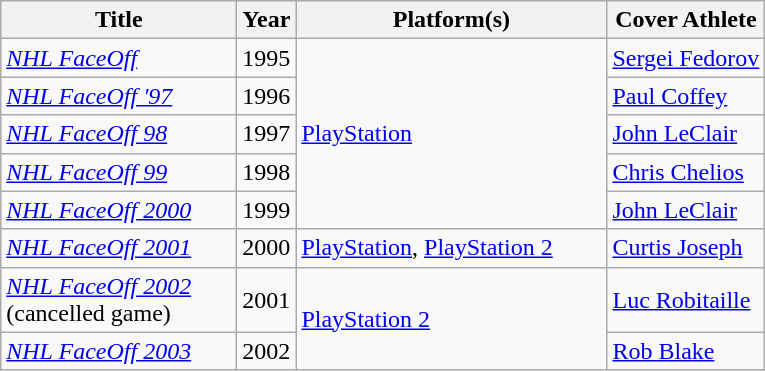<table class="wikitable">
<tr>
<th style="width:150px;">Title</th>
<th>Year</th>
<th style="width:200px;">Platform(s)</th>
<th>Cover Athlete</th>
</tr>
<tr>
<td><em><a href='#'>NHL FaceOff</a></em></td>
<td>1995</td>
<td rowspan=5><a href='#'>PlayStation</a></td>
<td><a href='#'>Sergei Fedorov</a></td>
</tr>
<tr>
<td><em><a href='#'>NHL FaceOff '97</a></em></td>
<td>1996</td>
<td><a href='#'>Paul Coffey</a></td>
</tr>
<tr>
<td><em><a href='#'>NHL FaceOff 98</a></em></td>
<td>1997</td>
<td><a href='#'>John LeClair</a></td>
</tr>
<tr>
<td><em><a href='#'>NHL FaceOff 99</a></em></td>
<td>1998</td>
<td><a href='#'>Chris Chelios</a></td>
</tr>
<tr>
<td><em><a href='#'>NHL FaceOff 2000</a></em></td>
<td>1999</td>
<td><a href='#'>John LeClair</a></td>
</tr>
<tr>
<td><em><a href='#'>NHL FaceOff 2001</a></em></td>
<td>2000</td>
<td><a href='#'>PlayStation</a>, <a href='#'>PlayStation 2</a></td>
<td><a href='#'>Curtis Joseph</a></td>
</tr>
<tr>
<td><em><a href='#'>NHL FaceOff 2002</a></em> (cancelled game)</td>
<td>2001</td>
<td rowspan=2><a href='#'>PlayStation 2</a></td>
<td><a href='#'>Luc Robitaille</a></td>
</tr>
<tr>
<td><em><a href='#'>NHL FaceOff 2003</a></em></td>
<td>2002</td>
<td><a href='#'>Rob Blake</a></td>
</tr>
</table>
